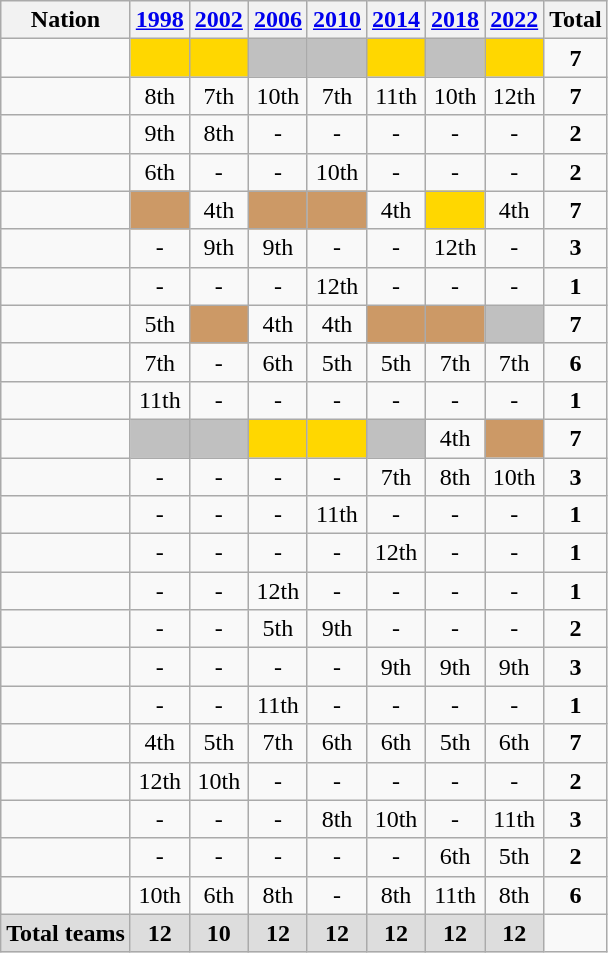<table class="wikitable sortable" style="text-align:center">
<tr>
<th>Nation</th>
<th><a href='#'>1998</a><br></th>
<th><a href='#'>2002</a><br></th>
<th><a href='#'>2006</a><br></th>
<th><a href='#'>2010</a><br></th>
<th><a href='#'>2014</a><br></th>
<th><a href='#'>2018</a><br></th>
<th><a href='#'>2022</a><br></th>
<th>Total</th>
</tr>
<tr>
<td align=left></td>
<td bgcolor=gold></td>
<td bgcolor=gold></td>
<td bgcolor=silver></td>
<td bgcolor=silver></td>
<td bgcolor=gold></td>
<td bgcolor=silver></td>
<td bgcolor=gold></td>
<td><strong>7</strong></td>
</tr>
<tr>
<td align=left></td>
<td>8th</td>
<td>7th</td>
<td>10th</td>
<td>7th</td>
<td>11th</td>
<td>10th</td>
<td>12th</td>
<td><strong>7</strong></td>
</tr>
<tr>
<td align=left></td>
<td>9th</td>
<td>8th</td>
<td>-</td>
<td>-</td>
<td>-</td>
<td>-</td>
<td>-</td>
<td><strong>2</strong></td>
</tr>
<tr>
<td align=left></td>
<td>6th</td>
<td>-</td>
<td>-</td>
<td>10th</td>
<td>-</td>
<td>-</td>
<td>-</td>
<td><strong>2</strong></td>
</tr>
<tr>
<td align=left></td>
<td bgcolor=cc9966></td>
<td>4th</td>
<td bgcolor=cc9966></td>
<td bgcolor=cc9966></td>
<td>4th</td>
<td bgcolor=gold></td>
<td>4th</td>
<td><strong>7</strong></td>
</tr>
<tr>
<td align=left></td>
<td>-</td>
<td>9th</td>
<td>9th</td>
<td>-</td>
<td>-</td>
<td>12th</td>
<td>-</td>
<td><strong>3</strong></td>
</tr>
<tr>
<td align=left></td>
<td>-</td>
<td>-</td>
<td>-</td>
<td>12th</td>
<td>-</td>
<td>-</td>
<td>-</td>
<td><strong>1</strong></td>
</tr>
<tr>
<td align=left></td>
<td>5th</td>
<td bgcolor=cc9966></td>
<td>4th</td>
<td>4th</td>
<td bgcolor=cc9966></td>
<td bgcolor=cc9966></td>
<td bgcolor=silver></td>
<td><strong>7</strong></td>
</tr>
<tr>
<td align=left></td>
<td>7th</td>
<td>-</td>
<td>6th</td>
<td>5th</td>
<td>5th</td>
<td>7th</td>
<td>7th</td>
<td><strong>6</strong></td>
</tr>
<tr>
<td align=left></td>
<td>11th</td>
<td>-</td>
<td>-</td>
<td>-</td>
<td>-</td>
<td>-</td>
<td>-</td>
<td><strong>1</strong></td>
</tr>
<tr>
<td align=left></td>
<td bgcolor=silver></td>
<td bgcolor=silver></td>
<td bgcolor=gold></td>
<td bgcolor=gold></td>
<td bgcolor=silver></td>
<td>4th</td>
<td bgcolor=cc9966></td>
<td><strong>7</strong></td>
</tr>
<tr>
<td align=left></td>
<td>-</td>
<td>-</td>
<td>-</td>
<td>-</td>
<td>7th</td>
<td>8th</td>
<td>10th</td>
<td><strong>3</strong></td>
</tr>
<tr>
<td align=left></td>
<td>-</td>
<td>-</td>
<td>-</td>
<td>11th</td>
<td>-</td>
<td>-</td>
<td>-</td>
<td><strong>1</strong></td>
</tr>
<tr>
<td align=left></td>
<td>-</td>
<td>-</td>
<td>-</td>
<td>-</td>
<td>12th</td>
<td>-</td>
<td>-</td>
<td><strong>1</strong></td>
</tr>
<tr>
<td align=left></td>
<td>-</td>
<td>-</td>
<td>12th</td>
<td>-</td>
<td>-</td>
<td>-</td>
<td>-</td>
<td><strong>1</strong></td>
</tr>
<tr>
<td align=left></td>
<td>-</td>
<td>-</td>
<td>5th</td>
<td>9th</td>
<td>-</td>
<td>-</td>
<td>-</td>
<td><strong>2</strong></td>
</tr>
<tr>
<td align=left></td>
<td>-</td>
<td>-</td>
<td>-</td>
<td>-</td>
<td>9th</td>
<td>9th</td>
<td>9th</td>
<td><strong>3</strong></td>
</tr>
<tr>
<td align=left></td>
<td>-</td>
<td>-</td>
<td>11th</td>
<td>-</td>
<td>-</td>
<td>-</td>
<td>-</td>
<td><strong>1</strong></td>
</tr>
<tr>
<td align=left></td>
<td>4th</td>
<td>5th</td>
<td>7th</td>
<td>6th</td>
<td>6th</td>
<td>5th</td>
<td>6th</td>
<td><strong>7</strong></td>
</tr>
<tr>
<td align=left></td>
<td>12th</td>
<td>10th</td>
<td>-</td>
<td>-</td>
<td>-</td>
<td>-</td>
<td>-</td>
<td><strong>2</strong></td>
</tr>
<tr>
<td align=left></td>
<td>-</td>
<td>-</td>
<td>-</td>
<td>8th</td>
<td>10th</td>
<td>-</td>
<td>11th</td>
<td><strong>3</strong></td>
</tr>
<tr>
<td align=left></td>
<td>-</td>
<td>-</td>
<td>-</td>
<td>-</td>
<td>-</td>
<td>6th</td>
<td>5th</td>
<td><strong>2</strong></td>
</tr>
<tr>
<td align=left></td>
<td>10th</td>
<td>6th</td>
<td>8th</td>
<td>-</td>
<td>8th</td>
<td>11th</td>
<td>8th</td>
<td><strong>6</strong></td>
</tr>
<tr style="background:#ddd" class="unsortable">
<td align=left><strong>Total teams</strong></td>
<td><strong>12</strong></td>
<td><strong>10</strong></td>
<td><strong>12</strong></td>
<td><strong>12</strong></td>
<td><strong>12</strong></td>
<td><strong>12</strong></td>
<td><strong>12</strong></td>
</tr>
</table>
